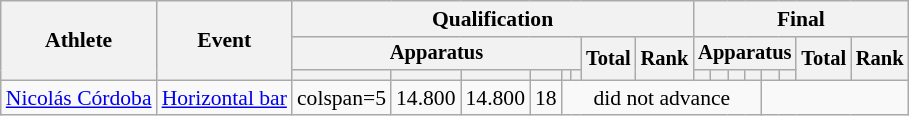<table class="wikitable" style="font-size:90%">
<tr>
<th rowspan=3>Athlete</th>
<th rowspan=3>Event</th>
<th colspan =8>Qualification</th>
<th colspan =8>Final</th>
</tr>
<tr style="font-size:95%">
<th colspan=6>Apparatus</th>
<th rowspan=2>Total</th>
<th rowspan=2>Rank</th>
<th colspan=6>Apparatus</th>
<th rowspan=2>Total</th>
<th rowspan=2>Rank</th>
</tr>
<tr style="font-size:95%">
<th></th>
<th></th>
<th></th>
<th></th>
<th></th>
<th></th>
<th></th>
<th></th>
<th></th>
<th></th>
<th></th>
<th></th>
</tr>
<tr align=center>
<td align=left><a href='#'>Nicolás Córdoba</a></td>
<td align=left><a href='#'>Horizontal bar</a></td>
<td>colspan=5 </td>
<td>14.800</td>
<td>14.800</td>
<td>18</td>
<td colspan=8>did not advance</td>
</tr>
</table>
